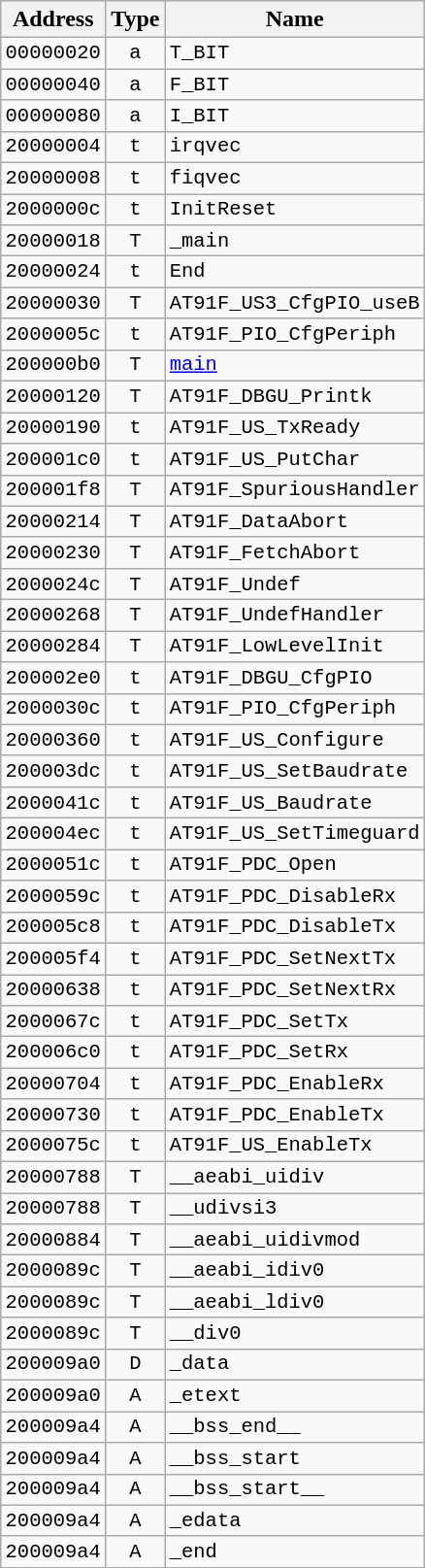<table class="wikitable floatright">
<tr>
<th>Address</th>
<th>Type</th>
<th>Name</th>
</tr>
<tr style="font-size:105%;font-family:monospace;;">
<td>00000020</td>
<td style="text-align:center;">a</td>
<td>T_BIT</td>
</tr>
<tr style="font-size:105%;font-family:monospace;;">
<td>00000040</td>
<td style="text-align:center;">a</td>
<td>F_BIT</td>
</tr>
<tr style="font-size:105%;font-family:monospace;;">
<td>00000080</td>
<td style="text-align:center;">a</td>
<td>I_BIT</td>
</tr>
<tr style="font-size:105%;font-family:monospace;;">
<td>20000004</td>
<td style="text-align:center;">t</td>
<td>irqvec</td>
</tr>
<tr style="font-size:105%;font-family:monospace;;">
<td>20000008</td>
<td style="text-align:center;">t</td>
<td>fiqvec</td>
</tr>
<tr style="font-size:105%;font-family:monospace;;">
<td>2000000c</td>
<td style="text-align:center;">t</td>
<td>InitReset</td>
</tr>
<tr style="font-size:105%;font-family:monospace;;">
<td>20000018</td>
<td style="text-align:center;">T</td>
<td>_main</td>
</tr>
<tr style="font-size:105%;font-family:monospace;;">
<td>20000024</td>
<td style="text-align:center;">t</td>
<td>End</td>
</tr>
<tr style="font-size:105%;font-family:monospace;;">
<td>20000030</td>
<td style="text-align:center;">T</td>
<td>AT91F_US3_CfgPIO_useB</td>
</tr>
<tr style="font-size:105%;font-family:monospace;;">
<td>2000005c</td>
<td style="text-align:center;">t</td>
<td>AT91F_PIO_CfgPeriph</td>
</tr>
<tr style="font-size:105%;font-family:monospace;;">
<td>200000b0</td>
<td style="text-align:center;">T</td>
<td><a href='#'>main</a></td>
</tr>
<tr style="font-size:105%;font-family:monospace;;">
<td>20000120</td>
<td style="text-align:center;">T</td>
<td>AT91F_DBGU_Printk</td>
</tr>
<tr style="font-size:105%;font-family:monospace;;">
<td>20000190</td>
<td style="text-align:center;">t</td>
<td>AT91F_US_TxReady</td>
</tr>
<tr style="font-size:105%;font-family:monospace;;">
<td>200001c0</td>
<td style="text-align:center;">t</td>
<td>AT91F_US_PutChar</td>
</tr>
<tr style="font-size:105%;font-family:monospace;;">
<td>200001f8</td>
<td style="text-align:center;">T</td>
<td>AT91F_SpuriousHandler</td>
</tr>
<tr style="font-size:105%;font-family:monospace;;">
<td>20000214</td>
<td style="text-align:center;">T</td>
<td>AT91F_DataAbort</td>
</tr>
<tr style="font-size:105%;font-family:monospace;;">
<td>20000230</td>
<td style="text-align:center;">T</td>
<td>AT91F_FetchAbort</td>
</tr>
<tr style="font-size:105%;font-family:monospace;;">
<td>2000024c</td>
<td style="text-align:center;">T</td>
<td>AT91F_Undef</td>
</tr>
<tr style="font-size:105%;font-family:monospace;;">
<td>20000268</td>
<td style="text-align:center;">T</td>
<td>AT91F_UndefHandler</td>
</tr>
<tr style="font-size:105%;font-family:monospace;;">
<td>20000284</td>
<td style="text-align:center;">T</td>
<td>AT91F_LowLevelInit</td>
</tr>
<tr style="font-size:105%;font-family:monospace;;">
<td>200002e0</td>
<td style="text-align:center;">t</td>
<td>AT91F_DBGU_CfgPIO</td>
</tr>
<tr style="font-size:105%;font-family:monospace;;">
<td>2000030c</td>
<td style="text-align:center;">t</td>
<td>AT91F_PIO_CfgPeriph</td>
</tr>
<tr style="font-size:105%;font-family:monospace;;">
<td>20000360</td>
<td style="text-align:center;">t</td>
<td>AT91F_US_Configure</td>
</tr>
<tr style="font-size:105%;font-family:monospace;;">
<td>200003dc</td>
<td style="text-align:center;">t</td>
<td>AT91F_US_SetBaudrate</td>
</tr>
<tr style="font-size:105%;font-family:monospace;;">
<td>2000041c</td>
<td style="text-align:center;">t</td>
<td>AT91F_US_Baudrate</td>
</tr>
<tr style="font-size:105%;font-family:monospace;;">
<td>200004ec</td>
<td style="text-align:center;">t</td>
<td>AT91F_US_SetTimeguard</td>
</tr>
<tr style="font-size:105%;font-family:monospace;;">
<td>2000051c</td>
<td style="text-align:center;">t</td>
<td>AT91F_PDC_Open</td>
</tr>
<tr style="font-size:105%;font-family:monospace;;">
<td>2000059c</td>
<td style="text-align:center;">t</td>
<td>AT91F_PDC_DisableRx</td>
</tr>
<tr style="font-size:105%;font-family:monospace;;">
<td>200005c8</td>
<td style="text-align:center;">t</td>
<td>AT91F_PDC_DisableTx</td>
</tr>
<tr style="font-size:105%;font-family:monospace;;">
<td>200005f4</td>
<td style="text-align:center;">t</td>
<td>AT91F_PDC_SetNextTx</td>
</tr>
<tr style="font-size:105%;font-family:monospace;;">
<td>20000638</td>
<td style="text-align:center;">t</td>
<td>AT91F_PDC_SetNextRx</td>
</tr>
<tr style="font-size:105%;font-family:monospace;;">
<td>2000067c</td>
<td style="text-align:center;">t</td>
<td>AT91F_PDC_SetTx</td>
</tr>
<tr style="font-size:105%;font-family:monospace;;">
<td>200006c0</td>
<td style="text-align:center;">t</td>
<td>AT91F_PDC_SetRx</td>
</tr>
<tr style="font-size:105%;font-family:monospace;;">
<td>20000704</td>
<td style="text-align:center;">t</td>
<td>AT91F_PDC_EnableRx</td>
</tr>
<tr style="font-size:105%;font-family:monospace;;">
<td>20000730</td>
<td style="text-align:center;">t</td>
<td>AT91F_PDC_EnableTx</td>
</tr>
<tr style="font-size:105%;font-family:monospace;;">
<td>2000075c</td>
<td style="text-align:center;">t</td>
<td>AT91F_US_EnableTx</td>
</tr>
<tr style="font-size:105%;font-family:monospace;;">
<td>20000788</td>
<td style="text-align:center;">T</td>
<td>__aeabi_uidiv</td>
</tr>
<tr style="font-size:105%;font-family:monospace;;">
<td>20000788</td>
<td style="text-align:center;">T</td>
<td>__udivsi3</td>
</tr>
<tr style="font-size:105%;font-family:monospace;;">
<td>20000884</td>
<td style="text-align:center;">T</td>
<td>__aeabi_uidivmod</td>
</tr>
<tr style="font-size:105%;font-family:monospace;;">
<td>2000089c</td>
<td style="text-align:center;">T</td>
<td>__aeabi_idiv0</td>
</tr>
<tr style="font-size:105%;font-family:monospace;;">
<td>2000089c</td>
<td style="text-align:center;">T</td>
<td>__aeabi_ldiv0</td>
</tr>
<tr style="font-size:105%;font-family:monospace;;">
<td>2000089c</td>
<td style="text-align:center;">T</td>
<td>__div0</td>
</tr>
<tr style="font-size:105%;font-family:monospace;;">
<td>200009a0</td>
<td style="text-align:center;">D</td>
<td>_data</td>
</tr>
<tr style="font-size:105%;font-family:monospace;;">
<td>200009a0</td>
<td style="text-align:center;">A</td>
<td>_etext</td>
</tr>
<tr style="font-size:105%;font-family:monospace;;">
<td>200009a4</td>
<td style="text-align:center;">A</td>
<td>__bss_end__</td>
</tr>
<tr style="font-size:105%;font-family:monospace;;">
<td>200009a4</td>
<td style="text-align:center;">A</td>
<td>__bss_start</td>
</tr>
<tr style="font-size:105%;font-family:monospace;;">
<td>200009a4</td>
<td style="text-align:center;">A</td>
<td>__bss_start__</td>
</tr>
<tr style="font-size:105%;font-family:monospace;;">
<td>200009a4</td>
<td style="text-align:center;">A</td>
<td>_edata</td>
</tr>
<tr style="font-size:105%;font-family:monospace;;">
<td>200009a4</td>
<td style="text-align:center;">A</td>
<td>_end</td>
</tr>
</table>
